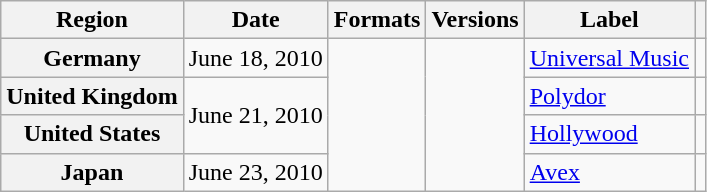<table class="wikitable plainrowheaders">
<tr>
<th scope="col">Region</th>
<th scope="col">Date</th>
<th scope="col">Formats</th>
<th scope="col">Versions</th>
<th scope="col">Label</th>
<th scope="col"></th>
</tr>
<tr>
<th scope="row">Germany</th>
<td>June 18, 2010</td>
<td rowspan="4"></td>
<td rowspan="4"></td>
<td><a href='#'>Universal Music</a></td>
<td align="center"></td>
</tr>
<tr>
<th scope="row">United Kingdom</th>
<td rowspan="2">June 21, 2010</td>
<td><a href='#'>Polydor</a></td>
<td align="center"></td>
</tr>
<tr>
<th scope="row">United States</th>
<td><a href='#'>Hollywood</a></td>
<td align="center"></td>
</tr>
<tr>
<th scope="row">Japan</th>
<td>June 23, 2010</td>
<td><a href='#'>Avex</a></td>
<td align="center"></td>
</tr>
</table>
